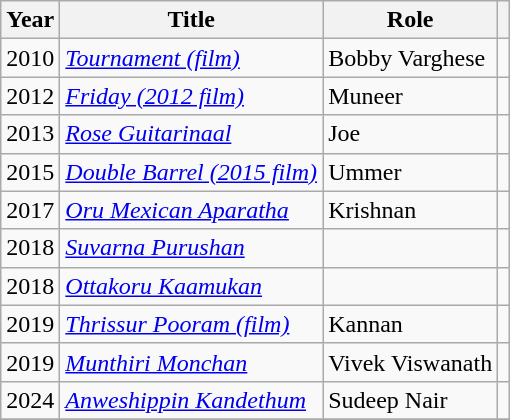<table class="wikitable sortable">
<tr>
<th>Year</th>
<th>Title</th>
<th>Role</th>
<th></th>
</tr>
<tr>
<td>2010</td>
<td><em><a href='#'>Tournament (film)</a></em></td>
<td>Bobby Varghese</td>
<td></td>
</tr>
<tr>
<td>2012</td>
<td><em><a href='#'>Friday (2012 film)</a></em></td>
<td>Muneer</td>
<td></td>
</tr>
<tr>
<td>2013</td>
<td><em><a href='#'>Rose Guitarinaal</a></em></td>
<td>Joe</td>
<td></td>
</tr>
<tr>
<td>2015</td>
<td><em><a href='#'>Double Barrel (2015 film)</a></em></td>
<td>Ummer</td>
<td></td>
</tr>
<tr>
<td>2017</td>
<td><em><a href='#'>Oru Mexican Aparatha</a></em></td>
<td>Krishnan</td>
<td></td>
</tr>
<tr>
<td>2018</td>
<td><em><a href='#'>Suvarna Purushan</a></em></td>
<td></td>
<td></td>
</tr>
<tr>
<td>2018</td>
<td><em><a href='#'>Ottakoru Kaamukan</a></em></td>
<td></td>
<td></td>
</tr>
<tr>
<td>2019</td>
<td><em><a href='#'>Thrissur Pooram (film)</a></em></td>
<td>Kannan</td>
<td></td>
</tr>
<tr>
<td>2019</td>
<td><em><a href='#'>Munthiri Monchan</a></em></td>
<td>Vivek Viswanath</td>
<td></td>
</tr>
<tr>
<td>2024</td>
<td><em><a href='#'>Anweshippin Kandethum</a></em></td>
<td>Sudeep Nair</td>
<td></td>
</tr>
<tr>
</tr>
</table>
